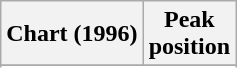<table class="wikitable sortable plainrowheaders" style="text-align: center;">
<tr>
<th scope="col">Chart (1996)</th>
<th scope="col">Peak<br>position</th>
</tr>
<tr>
</tr>
<tr>
</tr>
</table>
